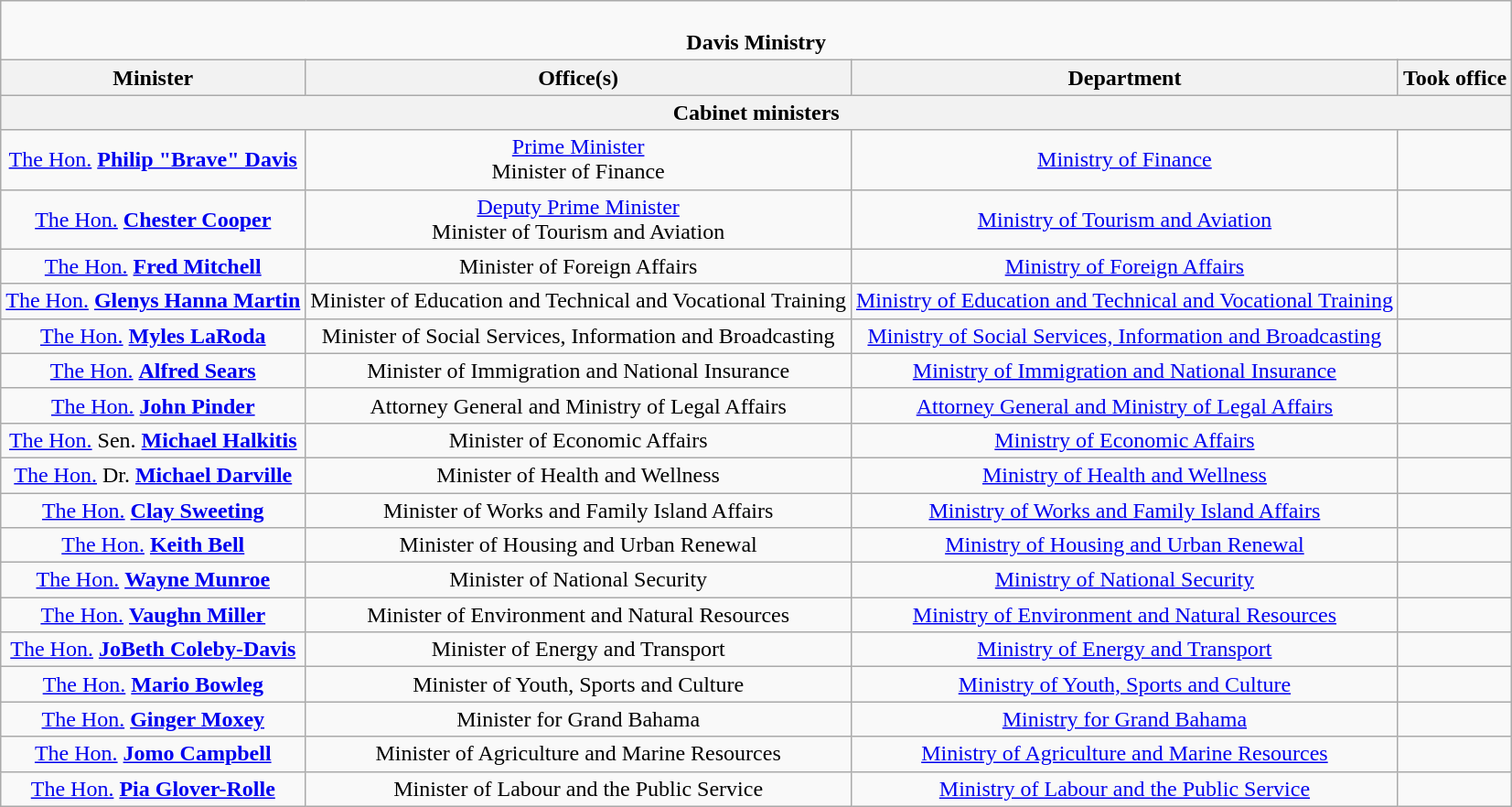<table class="wikitable" style="text-align:center"|->
<tr>
<td colspan="4"><br><strong>Davis Ministry</strong></td>
</tr>
<tr>
<th colspan="1">Minister</th>
<th>Office(s)</th>
<th>Department</th>
<th>Took office</th>
</tr>
<tr>
<th colspan="4">Cabinet ministers</th>
</tr>
<tr>
<td><a href='#'>The Hon.</a> <strong><a href='#'>Philip "Brave" Davis</a></strong><br></td>
<td><a href='#'>Prime Minister</a><br>Minister of Finance</td>
<td><a href='#'>Ministry of Finance</a></td>
<td></td>
</tr>
<tr>
<td><a href='#'>The Hon.</a> <strong><a href='#'>Chester Cooper</a></strong><br></td>
<td><a href='#'>Deputy Prime Minister</a><br>Minister of Tourism and Aviation</td>
<td><a href='#'>Ministry of Tourism and Aviation</a></td>
<td></td>
</tr>
<tr>
<td><a href='#'>The Hon.</a> <strong><a href='#'>Fred Mitchell</a></strong><br></td>
<td>Minister of Foreign Affairs</td>
<td><a href='#'>Ministry of Foreign Affairs</a></td>
<td></td>
</tr>
<tr>
<td><a href='#'>The Hon.</a> <strong><a href='#'>Glenys Hanna Martin</a></strong><br></td>
<td>Minister of Education and Technical and Vocational Training</td>
<td><a href='#'>Ministry of Education and Technical and Vocational Training</a></td>
<td></td>
</tr>
<tr>
<td><a href='#'>The Hon.</a> <strong><a href='#'>Myles LaRoda</a></strong><br></td>
<td>Minister of Social Services, Information and Broadcasting</td>
<td><a href='#'>Ministry of Social Services, Information and Broadcasting</a></td>
<td></td>
</tr>
<tr>
<td><a href='#'>The Hon.</a> <strong><a href='#'>Alfred Sears</a></strong><br></td>
<td>Minister of Immigration and National Insurance</td>
<td><a href='#'>Ministry of Immigration and National Insurance</a></td>
<td></td>
</tr>
<tr>
<td><a href='#'>The Hon.</a> <strong><a href='#'>John Pinder</a></strong><br></td>
<td>Attorney General and Ministry of Legal Affairs</td>
<td><a href='#'>Attorney General and Ministry of Legal Affairs</a></td>
<td></td>
</tr>
<tr>
<td><a href='#'>The Hon.</a> Sen. <strong><a href='#'>Michael Halkitis</a></strong><br></td>
<td>Minister of Economic Affairs</td>
<td><a href='#'>Ministry of Economic Affairs</a></td>
<td></td>
</tr>
<tr>
<td><a href='#'>The Hon.</a> Dr. <strong><a href='#'>Michael Darville</a></strong><br></td>
<td>Minister of Health and Wellness</td>
<td><a href='#'>Ministry of Health and Wellness</a></td>
<td></td>
</tr>
<tr>
<td><a href='#'>The Hon.</a> <strong><a href='#'>Clay Sweeting</a></strong><br></td>
<td>Minister of Works and Family Island Affairs</td>
<td><a href='#'>Ministry of Works and Family Island Affairs</a></td>
<td></td>
</tr>
<tr>
<td><a href='#'>The Hon.</a> <strong><a href='#'>Keith Bell</a></strong><br></td>
<td>Minister of Housing and Urban Renewal</td>
<td><a href='#'>Ministry of Housing and Urban Renewal</a></td>
<td></td>
</tr>
<tr>
<td><a href='#'>The Hon.</a> <strong><a href='#'>Wayne Munroe</a></strong><br></td>
<td>Minister of National Security</td>
<td><a href='#'>Ministry of National Security</a></td>
<td></td>
</tr>
<tr>
<td><a href='#'>The Hon.</a> <strong><a href='#'>Vaughn Miller</a></strong><br></td>
<td>Minister of Environment and Natural Resources</td>
<td><a href='#'>Ministry of Environment and Natural Resources</a></td>
<td></td>
</tr>
<tr>
<td><a href='#'>The Hon.</a> <strong><a href='#'>JoBeth Coleby-Davis</a></strong><br></td>
<td>Minister of Energy and Transport</td>
<td><a href='#'>Ministry of Energy and Transport</a></td>
<td></td>
</tr>
<tr>
<td><a href='#'>The Hon.</a> <strong><a href='#'>Mario Bowleg</a></strong><br></td>
<td>Minister of Youth, Sports and Culture</td>
<td><a href='#'>Ministry of Youth, Sports and Culture</a></td>
<td></td>
</tr>
<tr>
<td><a href='#'>The Hon.</a> <strong><a href='#'>Ginger Moxey</a></strong><br></td>
<td>Minister for Grand Bahama</td>
<td><a href='#'>Ministry for Grand Bahama</a></td>
<td></td>
</tr>
<tr>
<td><a href='#'>The Hon.</a> <strong><a href='#'>Jomo Campbell</a></strong><br></td>
<td>Minister of Agriculture and Marine Resources</td>
<td><a href='#'>Ministry of Agriculture and Marine Resources</a></td>
<td></td>
</tr>
<tr>
<td><a href='#'>The Hon.</a> <strong><a href='#'>Pia Glover-Rolle</a></strong><br></td>
<td>Minister of Labour and the Public Service</td>
<td><a href='#'>Ministry of Labour and the Public Service</a></td>
<td></td>
</tr>
</table>
